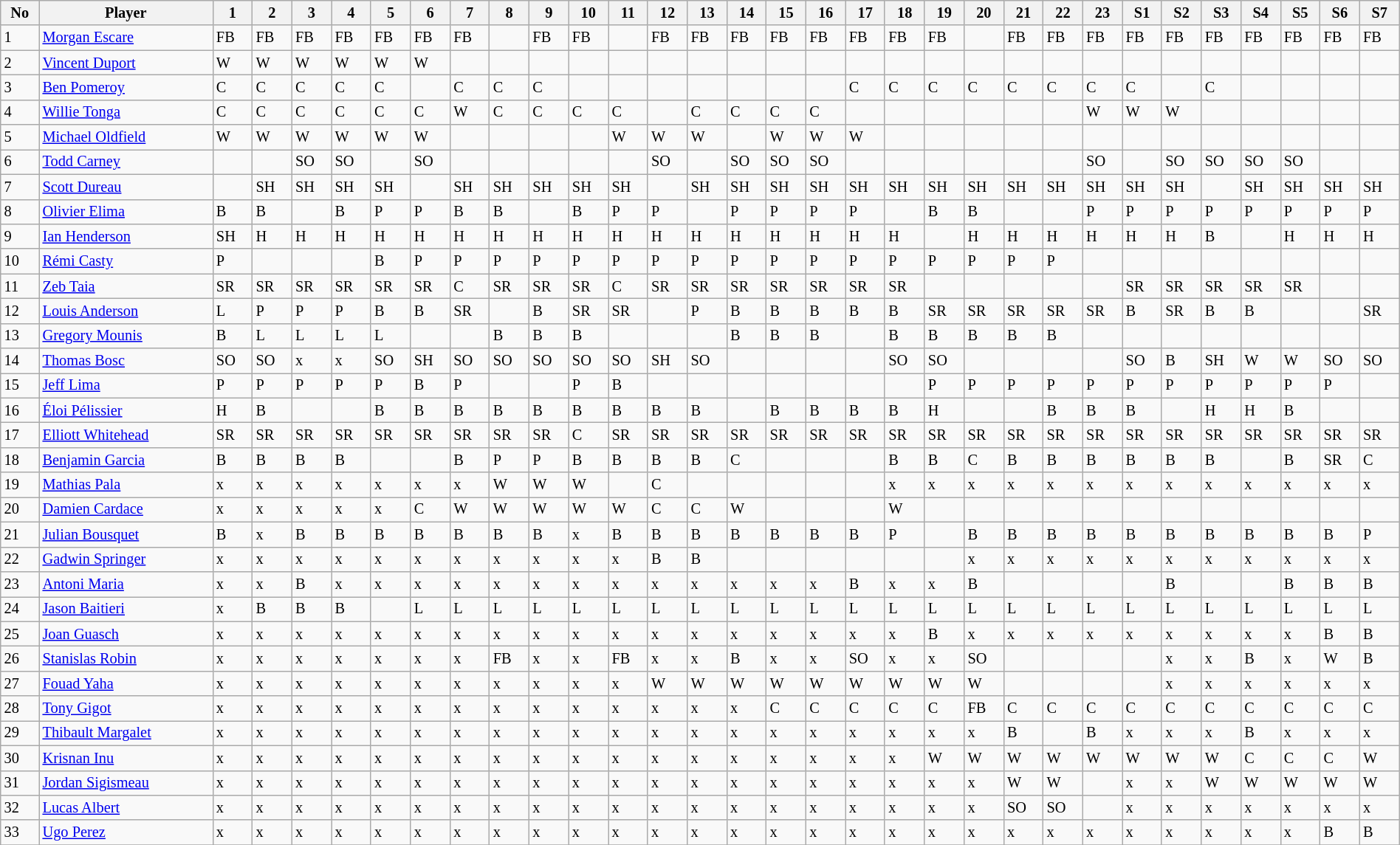<table class="wikitable" style="font-size:85%;" width="100%">
<tr>
<th>No</th>
<th>Player</th>
<th>1</th>
<th>2</th>
<th>3</th>
<th>4</th>
<th>5</th>
<th>6</th>
<th>7</th>
<th>8</th>
<th>9</th>
<th>10</th>
<th>11</th>
<th>12</th>
<th>13</th>
<th>14</th>
<th>15</th>
<th>16</th>
<th>17</th>
<th>18</th>
<th>19</th>
<th>20</th>
<th>21</th>
<th>22</th>
<th>23</th>
<th>S1</th>
<th>S2</th>
<th>S3</th>
<th>S4</th>
<th>S5</th>
<th>S6</th>
<th>S7</th>
</tr>
<tr>
<td>1</td>
<td><a href='#'>Morgan Escare</a></td>
<td>FB</td>
<td>FB</td>
<td>FB</td>
<td>FB</td>
<td>FB</td>
<td>FB</td>
<td>FB</td>
<td></td>
<td>FB</td>
<td>FB</td>
<td></td>
<td>FB</td>
<td>FB</td>
<td>FB</td>
<td>FB</td>
<td>FB</td>
<td>FB</td>
<td>FB</td>
<td>FB</td>
<td></td>
<td>FB</td>
<td>FB</td>
<td>FB</td>
<td>FB</td>
<td>FB</td>
<td>FB</td>
<td>FB</td>
<td>FB</td>
<td>FB</td>
<td>FB</td>
</tr>
<tr>
<td>2</td>
<td><a href='#'>Vincent Duport</a></td>
<td>W</td>
<td>W</td>
<td>W</td>
<td>W</td>
<td>W</td>
<td>W</td>
<td></td>
<td></td>
<td></td>
<td></td>
<td></td>
<td></td>
<td></td>
<td></td>
<td></td>
<td></td>
<td></td>
<td></td>
<td></td>
<td></td>
<td></td>
<td></td>
<td></td>
<td></td>
<td></td>
<td></td>
<td></td>
<td></td>
<td></td>
<td></td>
</tr>
<tr>
<td>3</td>
<td><a href='#'>Ben Pomeroy</a></td>
<td>C</td>
<td>C</td>
<td>C</td>
<td>C</td>
<td>C</td>
<td></td>
<td>C</td>
<td>C</td>
<td>C</td>
<td></td>
<td></td>
<td></td>
<td></td>
<td></td>
<td></td>
<td></td>
<td>C</td>
<td>C</td>
<td>C</td>
<td>C</td>
<td>C</td>
<td>C</td>
<td>C</td>
<td>C</td>
<td></td>
<td>C</td>
<td></td>
<td></td>
<td></td>
<td></td>
</tr>
<tr>
<td>4</td>
<td><a href='#'>Willie Tonga</a></td>
<td>C</td>
<td>C</td>
<td>C</td>
<td>C</td>
<td>C</td>
<td>C</td>
<td>W</td>
<td>C</td>
<td>C</td>
<td>C</td>
<td>C</td>
<td></td>
<td>C</td>
<td>C</td>
<td>C</td>
<td>C</td>
<td></td>
<td></td>
<td></td>
<td></td>
<td></td>
<td></td>
<td>W</td>
<td>W</td>
<td>W</td>
<td></td>
<td></td>
<td></td>
<td></td>
<td></td>
</tr>
<tr>
<td>5</td>
<td><a href='#'>Michael Oldfield</a></td>
<td>W</td>
<td>W</td>
<td>W</td>
<td>W</td>
<td>W</td>
<td>W</td>
<td></td>
<td></td>
<td></td>
<td></td>
<td>W</td>
<td>W</td>
<td>W</td>
<td></td>
<td>W</td>
<td>W</td>
<td>W</td>
<td></td>
<td></td>
<td></td>
<td></td>
<td></td>
<td></td>
<td></td>
<td></td>
<td></td>
<td></td>
<td></td>
<td></td>
<td></td>
</tr>
<tr>
<td>6</td>
<td><a href='#'>Todd Carney</a></td>
<td></td>
<td></td>
<td>SO</td>
<td>SO</td>
<td></td>
<td>SO</td>
<td></td>
<td></td>
<td></td>
<td></td>
<td></td>
<td>SO</td>
<td></td>
<td>SO</td>
<td>SO</td>
<td>SO</td>
<td></td>
<td></td>
<td></td>
<td></td>
<td></td>
<td></td>
<td>SO</td>
<td></td>
<td>SO</td>
<td>SO</td>
<td>SO</td>
<td>SO</td>
<td></td>
<td></td>
</tr>
<tr>
<td>7</td>
<td><a href='#'>Scott Dureau</a></td>
<td></td>
<td>SH</td>
<td>SH</td>
<td>SH</td>
<td>SH</td>
<td></td>
<td>SH</td>
<td>SH</td>
<td>SH</td>
<td>SH</td>
<td>SH</td>
<td></td>
<td>SH</td>
<td>SH</td>
<td>SH</td>
<td>SH</td>
<td>SH</td>
<td>SH</td>
<td>SH</td>
<td>SH</td>
<td>SH</td>
<td>SH</td>
<td>SH</td>
<td>SH</td>
<td>SH</td>
<td></td>
<td>SH</td>
<td>SH</td>
<td>SH</td>
<td>SH</td>
</tr>
<tr>
<td>8</td>
<td><a href='#'>Olivier Elima</a></td>
<td>B</td>
<td>B</td>
<td></td>
<td>B</td>
<td>P</td>
<td>P</td>
<td>B</td>
<td>B</td>
<td></td>
<td>B</td>
<td>P</td>
<td>P</td>
<td></td>
<td>P</td>
<td>P</td>
<td>P</td>
<td>P</td>
<td></td>
<td>B</td>
<td>B</td>
<td></td>
<td></td>
<td>P</td>
<td>P</td>
<td>P</td>
<td>P</td>
<td>P</td>
<td>P</td>
<td>P</td>
<td>P</td>
</tr>
<tr>
<td>9</td>
<td><a href='#'>Ian Henderson</a></td>
<td>SH</td>
<td>H</td>
<td>H</td>
<td>H</td>
<td>H</td>
<td>H</td>
<td>H</td>
<td>H</td>
<td>H</td>
<td>H</td>
<td>H</td>
<td>H</td>
<td>H</td>
<td>H</td>
<td>H</td>
<td>H</td>
<td>H</td>
<td>H</td>
<td></td>
<td>H</td>
<td>H</td>
<td>H</td>
<td>H</td>
<td>H</td>
<td>H</td>
<td>B</td>
<td></td>
<td>H</td>
<td>H</td>
<td>H</td>
</tr>
<tr>
<td>10</td>
<td><a href='#'>Rémi Casty</a></td>
<td>P</td>
<td></td>
<td></td>
<td></td>
<td>B</td>
<td>P</td>
<td>P</td>
<td>P</td>
<td>P</td>
<td>P</td>
<td>P</td>
<td>P</td>
<td>P</td>
<td>P</td>
<td>P</td>
<td>P</td>
<td>P</td>
<td>P</td>
<td>P</td>
<td>P</td>
<td>P</td>
<td>P</td>
<td></td>
<td></td>
<td></td>
<td></td>
<td></td>
<td></td>
<td></td>
<td></td>
</tr>
<tr>
<td>11</td>
<td><a href='#'>Zeb Taia</a></td>
<td>SR</td>
<td>SR</td>
<td>SR</td>
<td>SR</td>
<td>SR</td>
<td>SR</td>
<td>C</td>
<td>SR</td>
<td>SR</td>
<td>SR</td>
<td>C</td>
<td>SR</td>
<td>SR</td>
<td>SR</td>
<td>SR</td>
<td>SR</td>
<td>SR</td>
<td>SR</td>
<td></td>
<td></td>
<td></td>
<td></td>
<td></td>
<td>SR</td>
<td>SR</td>
<td>SR</td>
<td>SR</td>
<td>SR</td>
<td></td>
<td></td>
</tr>
<tr>
<td>12</td>
<td><a href='#'>Louis Anderson</a></td>
<td>L</td>
<td>P</td>
<td>P</td>
<td>P</td>
<td>B</td>
<td>B</td>
<td>SR</td>
<td></td>
<td>B</td>
<td>SR</td>
<td>SR</td>
<td></td>
<td>P</td>
<td>B</td>
<td>B</td>
<td>B</td>
<td>B</td>
<td>B</td>
<td>SR</td>
<td>SR</td>
<td>SR</td>
<td>SR</td>
<td>SR</td>
<td>B</td>
<td>SR</td>
<td>B</td>
<td>B</td>
<td></td>
<td></td>
<td>SR</td>
</tr>
<tr>
<td>13</td>
<td><a href='#'>Gregory Mounis</a></td>
<td>B</td>
<td>L</td>
<td>L</td>
<td>L</td>
<td>L</td>
<td></td>
<td></td>
<td>B</td>
<td>B</td>
<td>B</td>
<td></td>
<td></td>
<td></td>
<td>B</td>
<td>B</td>
<td>B</td>
<td></td>
<td>B</td>
<td>B</td>
<td>B</td>
<td>B</td>
<td>B</td>
<td></td>
<td></td>
<td></td>
<td></td>
<td></td>
<td></td>
<td></td>
<td></td>
</tr>
<tr>
<td>14</td>
<td><a href='#'>Thomas Bosc</a></td>
<td>SO</td>
<td>SO</td>
<td>x</td>
<td>x</td>
<td>SO</td>
<td>SH</td>
<td>SO</td>
<td>SO</td>
<td>SO</td>
<td>SO</td>
<td>SO</td>
<td>SH</td>
<td>SO</td>
<td></td>
<td></td>
<td></td>
<td></td>
<td>SO</td>
<td>SO</td>
<td></td>
<td></td>
<td></td>
<td></td>
<td>SO</td>
<td>B</td>
<td>SH</td>
<td>W</td>
<td>W</td>
<td>SO</td>
<td>SO</td>
</tr>
<tr>
<td>15</td>
<td><a href='#'>Jeff Lima</a></td>
<td>P</td>
<td>P</td>
<td>P</td>
<td>P</td>
<td>P</td>
<td>B</td>
<td>P</td>
<td></td>
<td></td>
<td>P</td>
<td>B</td>
<td></td>
<td></td>
<td></td>
<td></td>
<td></td>
<td></td>
<td></td>
<td>P</td>
<td>P</td>
<td>P</td>
<td>P</td>
<td>P</td>
<td>P</td>
<td>P</td>
<td>P</td>
<td>P</td>
<td>P</td>
<td>P</td>
<td></td>
</tr>
<tr>
<td>16</td>
<td><a href='#'>Éloi Pélissier</a></td>
<td>H</td>
<td>B</td>
<td></td>
<td></td>
<td>B</td>
<td>B</td>
<td>B</td>
<td>B</td>
<td>B</td>
<td>B</td>
<td>B</td>
<td>B</td>
<td>B</td>
<td></td>
<td>B</td>
<td>B</td>
<td>B</td>
<td>B</td>
<td>H</td>
<td></td>
<td></td>
<td>B</td>
<td>B</td>
<td>B</td>
<td></td>
<td>H</td>
<td>H</td>
<td>B</td>
<td></td>
<td></td>
</tr>
<tr>
<td>17</td>
<td><a href='#'>Elliott Whitehead</a></td>
<td>SR</td>
<td>SR</td>
<td>SR</td>
<td>SR</td>
<td>SR</td>
<td>SR</td>
<td>SR</td>
<td>SR</td>
<td>SR</td>
<td>C</td>
<td>SR</td>
<td>SR</td>
<td>SR</td>
<td>SR</td>
<td>SR</td>
<td>SR</td>
<td>SR</td>
<td>SR</td>
<td>SR</td>
<td>SR</td>
<td>SR</td>
<td>SR</td>
<td>SR</td>
<td>SR</td>
<td>SR</td>
<td>SR</td>
<td>SR</td>
<td>SR</td>
<td>SR</td>
<td>SR</td>
</tr>
<tr>
<td>18</td>
<td><a href='#'>Benjamin Garcia</a></td>
<td>B</td>
<td>B</td>
<td>B</td>
<td>B</td>
<td></td>
<td></td>
<td>B</td>
<td>P</td>
<td>P</td>
<td>B</td>
<td>B</td>
<td>B</td>
<td>B</td>
<td>C</td>
<td></td>
<td></td>
<td></td>
<td>B</td>
<td>B</td>
<td>C</td>
<td>B</td>
<td>B</td>
<td>B</td>
<td>B</td>
<td>B</td>
<td>B</td>
<td></td>
<td>B</td>
<td>SR</td>
<td>C</td>
</tr>
<tr>
<td>19</td>
<td><a href='#'>Mathias Pala</a></td>
<td>x</td>
<td>x</td>
<td>x</td>
<td>x</td>
<td>x</td>
<td>x</td>
<td>x</td>
<td>W</td>
<td>W</td>
<td>W</td>
<td></td>
<td>C</td>
<td></td>
<td></td>
<td></td>
<td></td>
<td></td>
<td>x</td>
<td>x</td>
<td>x</td>
<td>x</td>
<td>x</td>
<td>x</td>
<td>x</td>
<td>x</td>
<td>x</td>
<td>x</td>
<td>x</td>
<td>x</td>
<td>x</td>
</tr>
<tr>
<td>20</td>
<td><a href='#'>Damien Cardace</a></td>
<td>x</td>
<td>x</td>
<td>x</td>
<td>x</td>
<td>x</td>
<td>C</td>
<td>W</td>
<td>W</td>
<td>W</td>
<td>W</td>
<td>W</td>
<td>C</td>
<td>C</td>
<td>W</td>
<td></td>
<td></td>
<td></td>
<td>W</td>
<td></td>
<td></td>
<td></td>
<td></td>
<td></td>
<td></td>
<td></td>
<td></td>
<td></td>
<td></td>
<td></td>
<td></td>
</tr>
<tr>
<td>21</td>
<td><a href='#'>Julian Bousquet</a></td>
<td>B</td>
<td>x</td>
<td>B</td>
<td>B</td>
<td>B</td>
<td>B</td>
<td>B</td>
<td>B</td>
<td>B</td>
<td>x</td>
<td>B</td>
<td>B</td>
<td>B</td>
<td>B</td>
<td>B</td>
<td>B</td>
<td>B</td>
<td>P</td>
<td></td>
<td>B</td>
<td>B</td>
<td>B</td>
<td>B</td>
<td>B</td>
<td>B</td>
<td>B</td>
<td>B</td>
<td>B</td>
<td>B</td>
<td>P</td>
</tr>
<tr>
<td>22</td>
<td><a href='#'>Gadwin Springer</a></td>
<td>x</td>
<td>x</td>
<td>x</td>
<td>x</td>
<td>x</td>
<td>x</td>
<td>x</td>
<td>x</td>
<td>x</td>
<td>x</td>
<td>x</td>
<td>B</td>
<td>B</td>
<td></td>
<td></td>
<td></td>
<td></td>
<td></td>
<td></td>
<td>x</td>
<td>x</td>
<td>x</td>
<td>x</td>
<td>x</td>
<td>x</td>
<td>x</td>
<td>x</td>
<td>x</td>
<td>x</td>
<td>x</td>
</tr>
<tr>
<td>23</td>
<td><a href='#'>Antoni Maria</a></td>
<td>x</td>
<td>x</td>
<td>B</td>
<td>x</td>
<td>x</td>
<td>x</td>
<td>x</td>
<td>x</td>
<td>x</td>
<td>x</td>
<td>x</td>
<td>x</td>
<td>x</td>
<td>x</td>
<td>x</td>
<td>x</td>
<td>B</td>
<td>x</td>
<td>x</td>
<td>B</td>
<td></td>
<td></td>
<td></td>
<td></td>
<td>B</td>
<td></td>
<td></td>
<td>B</td>
<td>B</td>
<td>B</td>
</tr>
<tr>
<td>24</td>
<td><a href='#'>Jason Baitieri</a></td>
<td>x</td>
<td>B</td>
<td>B</td>
<td>B</td>
<td></td>
<td>L</td>
<td>L</td>
<td>L</td>
<td>L</td>
<td>L</td>
<td>L</td>
<td>L</td>
<td>L</td>
<td>L</td>
<td>L</td>
<td>L</td>
<td>L</td>
<td>L</td>
<td>L</td>
<td>L</td>
<td>L</td>
<td>L</td>
<td>L</td>
<td>L</td>
<td>L</td>
<td>L</td>
<td>L</td>
<td>L</td>
<td>L</td>
<td>L</td>
</tr>
<tr>
<td>25</td>
<td><a href='#'>Joan Guasch</a></td>
<td>x</td>
<td>x</td>
<td>x</td>
<td>x</td>
<td>x</td>
<td>x</td>
<td>x</td>
<td>x</td>
<td>x</td>
<td>x</td>
<td>x</td>
<td>x</td>
<td>x</td>
<td>x</td>
<td>x</td>
<td>x</td>
<td>x</td>
<td>x</td>
<td>B</td>
<td>x</td>
<td>x</td>
<td>x</td>
<td>x</td>
<td>x</td>
<td>x</td>
<td>x</td>
<td>x</td>
<td>x</td>
<td>B</td>
<td>B</td>
</tr>
<tr>
<td>26</td>
<td><a href='#'>Stanislas Robin</a></td>
<td>x</td>
<td>x</td>
<td>x</td>
<td>x</td>
<td>x</td>
<td>x</td>
<td>x</td>
<td>FB</td>
<td>x</td>
<td>x</td>
<td>FB</td>
<td>x</td>
<td>x</td>
<td>B</td>
<td>x</td>
<td>x</td>
<td>SO</td>
<td>x</td>
<td>x</td>
<td>SO</td>
<td></td>
<td></td>
<td></td>
<td></td>
<td>x</td>
<td>x</td>
<td>B</td>
<td>x</td>
<td>W</td>
<td>B</td>
</tr>
<tr>
<td>27</td>
<td><a href='#'>Fouad Yaha</a></td>
<td>x</td>
<td>x</td>
<td>x</td>
<td>x</td>
<td>x</td>
<td>x</td>
<td>x</td>
<td>x</td>
<td>x</td>
<td>x</td>
<td>x</td>
<td>W</td>
<td>W</td>
<td>W</td>
<td>W</td>
<td>W</td>
<td>W</td>
<td>W</td>
<td>W</td>
<td>W</td>
<td></td>
<td></td>
<td></td>
<td></td>
<td>x</td>
<td>x</td>
<td>x</td>
<td>x</td>
<td>x</td>
<td>x</td>
</tr>
<tr>
<td>28</td>
<td><a href='#'>Tony Gigot</a></td>
<td>x</td>
<td>x</td>
<td>x</td>
<td>x</td>
<td>x</td>
<td>x</td>
<td>x</td>
<td>x</td>
<td>x</td>
<td>x</td>
<td>x</td>
<td>x</td>
<td>x</td>
<td>x</td>
<td>C</td>
<td>C</td>
<td>C</td>
<td>C</td>
<td>C</td>
<td>FB</td>
<td>C</td>
<td>C</td>
<td>C</td>
<td>C</td>
<td>C</td>
<td>C</td>
<td>C</td>
<td>C</td>
<td>C</td>
<td>C</td>
</tr>
<tr>
<td>29</td>
<td><a href='#'>Thibault Margalet</a></td>
<td>x</td>
<td>x</td>
<td>x</td>
<td>x</td>
<td>x</td>
<td>x</td>
<td>x</td>
<td>x</td>
<td>x</td>
<td>x</td>
<td>x</td>
<td>x</td>
<td>x</td>
<td>x</td>
<td>x</td>
<td>x</td>
<td>x</td>
<td>x</td>
<td>x</td>
<td>x</td>
<td>B</td>
<td></td>
<td>B</td>
<td>x</td>
<td>x</td>
<td>x</td>
<td>B</td>
<td>x</td>
<td>x</td>
<td>x</td>
</tr>
<tr>
<td>30</td>
<td><a href='#'>Krisnan Inu</a></td>
<td>x</td>
<td>x</td>
<td>x</td>
<td>x</td>
<td>x</td>
<td>x</td>
<td>x</td>
<td>x</td>
<td>x</td>
<td>x</td>
<td>x</td>
<td>x</td>
<td>x</td>
<td>x</td>
<td>x</td>
<td>x</td>
<td>x</td>
<td>x</td>
<td>W</td>
<td>W</td>
<td>W</td>
<td>W</td>
<td>W</td>
<td>W</td>
<td>W</td>
<td>W</td>
<td>C</td>
<td>C</td>
<td>C</td>
<td>W</td>
</tr>
<tr>
<td>31</td>
<td><a href='#'>Jordan Sigismeau</a></td>
<td>x</td>
<td>x</td>
<td>x</td>
<td>x</td>
<td>x</td>
<td>x</td>
<td>x</td>
<td>x</td>
<td>x</td>
<td>x</td>
<td>x</td>
<td>x</td>
<td>x</td>
<td>x</td>
<td>x</td>
<td>x</td>
<td>x</td>
<td>x</td>
<td>x</td>
<td>x</td>
<td>W</td>
<td>W</td>
<td></td>
<td>x</td>
<td>x</td>
<td>W</td>
<td>W</td>
<td>W</td>
<td>W</td>
<td>W</td>
</tr>
<tr>
<td>32</td>
<td><a href='#'>Lucas Albert</a></td>
<td>x</td>
<td>x</td>
<td>x</td>
<td>x</td>
<td>x</td>
<td>x</td>
<td>x</td>
<td>x</td>
<td>x</td>
<td>x</td>
<td>x</td>
<td>x</td>
<td>x</td>
<td>x</td>
<td>x</td>
<td>x</td>
<td>x</td>
<td>x</td>
<td>x</td>
<td>x</td>
<td>SO</td>
<td>SO</td>
<td></td>
<td>x</td>
<td>x</td>
<td>x</td>
<td>x</td>
<td>x</td>
<td>x</td>
<td>x</td>
</tr>
<tr>
<td>33</td>
<td><a href='#'>Ugo Perez</a></td>
<td>x</td>
<td>x</td>
<td>x</td>
<td>x</td>
<td>x</td>
<td>x</td>
<td>x</td>
<td>x</td>
<td>x</td>
<td>x</td>
<td>x</td>
<td>x</td>
<td>x</td>
<td>x</td>
<td>x</td>
<td>x</td>
<td>x</td>
<td>x</td>
<td>x</td>
<td>x</td>
<td>x</td>
<td>x</td>
<td>x</td>
<td>x</td>
<td>x</td>
<td>x</td>
<td>x</td>
<td>x</td>
<td>B</td>
<td>B</td>
</tr>
<tr>
</tr>
</table>
